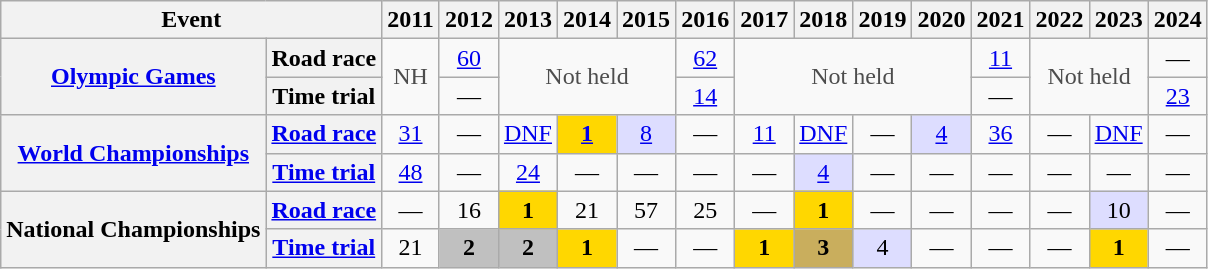<table class="wikitable plainrowheaders">
<tr>
<th scope="col" colspan=2>Event</th>
<th scope="col">2011</th>
<th scope="col">2012</th>
<th scope="col">2013</th>
<th scope="col">2014</th>
<th scope="col">2015</th>
<th scope="col">2016</th>
<th scope="col">2017</th>
<th scope="col">2018</th>
<th scope="col">2019</th>
<th scope="col">2020</th>
<th scope="col">2021</th>
<th scope="col">2022</th>
<th scope="col">2023</th>
<th scope="col">2024</th>
</tr>
<tr style="text-align:center;">
<th scope="row" rowspan=2> <a href='#'>Olympic Games</a></th>
<th scope="row">Road race</th>
<td style="color:#4d4d4d;" rowspan=2>NH</td>
<td><a href='#'>60</a></td>
<td style="color:#4d4d4d;" colspan=3 rowspan=2>Not held</td>
<td><a href='#'>62</a></td>
<td style="color:#4d4d4d;" colspan=4 rowspan=2>Not held</td>
<td><a href='#'>11</a></td>
<td style="color:#4d4d4d;" colspan=2 rowspan=2>Not held</td>
<td>—</td>
</tr>
<tr style="text-align:center;">
<th scope="row">Time trial</th>
<td>—</td>
<td><a href='#'>14</a></td>
<td>—</td>
<td><a href='#'>23</a></td>
</tr>
<tr style="text-align:center;">
<th scope="row" rowspan=2> <a href='#'>World Championships</a></th>
<th scope="row"><a href='#'>Road race</a></th>
<td><a href='#'>31</a></td>
<td>—</td>
<td><a href='#'>DNF</a></td>
<td style="background:gold;"><a href='#'><strong>1</strong></a></td>
<td style="background:#ddf;"><a href='#'>8</a></td>
<td>—</td>
<td><a href='#'>11</a></td>
<td><a href='#'>DNF</a></td>
<td>—</td>
<td style="background:#ddf;"><a href='#'>4</a></td>
<td><a href='#'>36</a></td>
<td>—</td>
<td><a href='#'>DNF</a></td>
<td>—</td>
</tr>
<tr style="text-align:center;">
<th scope="row"><a href='#'>Time trial</a></th>
<td><a href='#'>48</a></td>
<td>—</td>
<td><a href='#'>24</a></td>
<td>—</td>
<td>—</td>
<td>—</td>
<td>—</td>
<td style="background:#ddf;"><a href='#'>4</a></td>
<td>—</td>
<td>—</td>
<td>—</td>
<td>—</td>
<td>—</td>
<td>—</td>
</tr>
<tr style="text-align:center;">
<th scope="row" rowspan=2> National Championships</th>
<th scope="row"><a href='#'>Road race</a></th>
<td>—</td>
<td>16</td>
<td style="background:gold;"><strong>1</strong></td>
<td>21</td>
<td>57</td>
<td>25</td>
<td>—</td>
<td style="background:gold;"><strong>1</strong></td>
<td>—</td>
<td>—</td>
<td>—</td>
<td>—</td>
<td style="background:#ddf;">10</td>
<td>—</td>
</tr>
<tr style="text-align:center;">
<th scope="row"><a href='#'>Time trial</a></th>
<td>21</td>
<td style="background:silver;"><strong>2</strong></td>
<td style="background:silver;"><strong>2</strong></td>
<td style="background:gold;"><strong>1</strong></td>
<td>—</td>
<td>—</td>
<td style="background:gold;"><strong>1</strong></td>
<td style="background:#C9AE5D;"><strong>3</strong></td>
<td style="background:#ddf;">4</td>
<td>—</td>
<td>—</td>
<td>—</td>
<td style="background:gold;"><strong>1</strong></td>
<td>—</td>
</tr>
</table>
